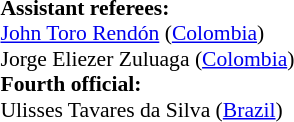<table width=50% style="font-size: 90%">
<tr>
<td><br><strong>Assistant referees:</strong>
<br> <a href='#'>John Toro Rendón</a> (<a href='#'>Colombia</a>)
<br> Jorge Eliezer Zuluaga (<a href='#'>Colombia</a>)
<br><strong>Fourth official:</strong>
<br> Ulisses Tavares da Silva (<a href='#'>Brazil</a>)</td>
</tr>
</table>
